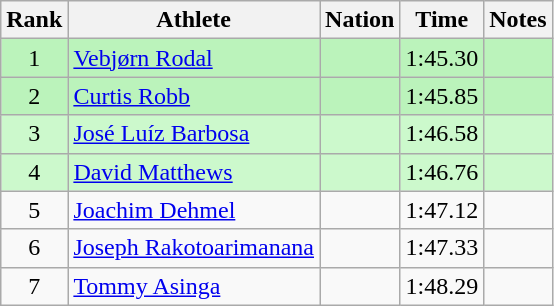<table class="wikitable sortable" style="text-align:center">
<tr>
<th>Rank</th>
<th>Athlete</th>
<th>Nation</th>
<th>Time</th>
<th>Notes</th>
</tr>
<tr bgcolor=bbf3bb>
<td>1</td>
<td align=left><a href='#'>Vebjørn Rodal</a></td>
<td align=left></td>
<td>1:45.30</td>
<td></td>
</tr>
<tr bgcolor=bbf3bb>
<td>2</td>
<td align=left><a href='#'>Curtis Robb</a></td>
<td align=left></td>
<td>1:45.85</td>
<td></td>
</tr>
<tr bgcolor=ccf9cc>
<td>3</td>
<td align=left><a href='#'>José Luíz Barbosa</a></td>
<td align=left></td>
<td>1:46.58</td>
<td></td>
</tr>
<tr bgcolor=ccf9cc>
<td>4</td>
<td align=left><a href='#'>David Matthews</a></td>
<td align=left></td>
<td>1:46.76</td>
<td></td>
</tr>
<tr>
<td>5</td>
<td align=left><a href='#'>Joachim Dehmel</a></td>
<td align=left></td>
<td>1:47.12</td>
<td></td>
</tr>
<tr>
<td>6</td>
<td align=left><a href='#'>Joseph Rakotoarimanana</a></td>
<td align=left></td>
<td>1:47.33</td>
<td></td>
</tr>
<tr>
<td>7</td>
<td align=left><a href='#'>Tommy Asinga</a></td>
<td align=left></td>
<td>1:48.29</td>
<td></td>
</tr>
</table>
